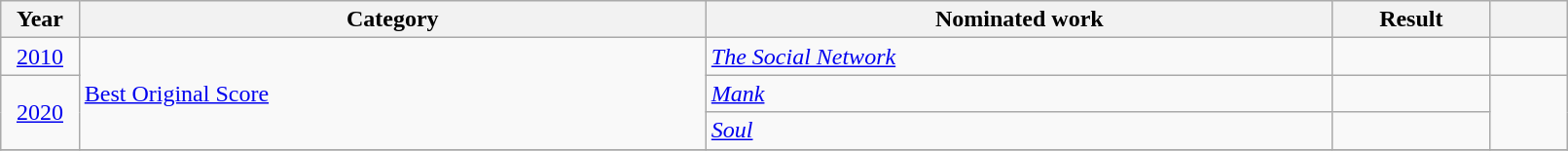<table class="wikitable" style="width:85%;">
<tr>
<th width=5%>Year</th>
<th style="width:40%;">Category</th>
<th style="width:40%;">Nominated work</th>
<th style="width:10%;">Result</th>
<th width=5%></th>
</tr>
<tr>
<td style="text-align:center;"><a href='#'>2010</a></td>
<td rowspan="3"><a href='#'>Best Original Score</a></td>
<td><em><a href='#'>The Social Network</a></em></td>
<td></td>
<td style="text-align:center;"></td>
</tr>
<tr>
<td rowspan="2" style="text-align:center;"><a href='#'>2020</a></td>
<td><em><a href='#'>Mank</a></em></td>
<td></td>
<td rowspan="2" style="text-align:center;"></td>
</tr>
<tr>
<td><a href='#'><em>Soul</em></a></td>
<td></td>
</tr>
<tr>
</tr>
</table>
